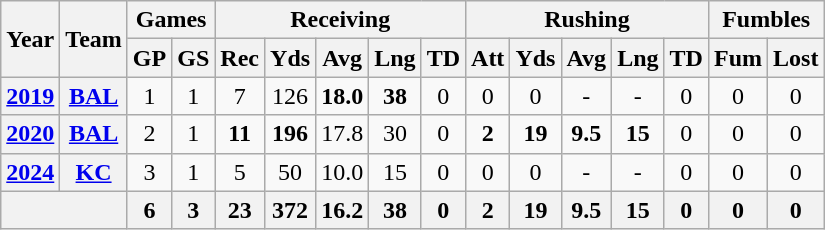<table class=wikitable style="text-align:center;">
<tr>
<th rowspan="2">Year</th>
<th rowspan="2">Team</th>
<th colspan="2">Games</th>
<th colspan="5">Receiving</th>
<th colspan="5">Rushing</th>
<th colspan="2">Fumbles</th>
</tr>
<tr>
<th>GP</th>
<th>GS</th>
<th>Rec</th>
<th>Yds</th>
<th>Avg</th>
<th>Lng</th>
<th>TD</th>
<th>Att</th>
<th>Yds</th>
<th>Avg</th>
<th>Lng</th>
<th>TD</th>
<th>Fum</th>
<th>Lost</th>
</tr>
<tr>
<th><a href='#'>2019</a></th>
<th><a href='#'>BAL</a></th>
<td>1</td>
<td>1</td>
<td>7</td>
<td>126</td>
<td><strong>18.0</strong></td>
<td><strong>38</strong></td>
<td>0</td>
<td>0</td>
<td>0</td>
<td>-</td>
<td>-</td>
<td>0</td>
<td>0</td>
<td>0</td>
</tr>
<tr>
<th><a href='#'>2020</a></th>
<th><a href='#'>BAL</a></th>
<td>2</td>
<td>1</td>
<td><strong>11</strong></td>
<td><strong>196</strong></td>
<td>17.8</td>
<td>30</td>
<td>0</td>
<td><strong>2</strong></td>
<td><strong>19</strong></td>
<td><strong>9.5</strong></td>
<td><strong>15</strong></td>
<td>0</td>
<td>0</td>
<td>0</td>
</tr>
<tr>
<th><a href='#'>2024</a></th>
<th><a href='#'>KC</a></th>
<td>3</td>
<td>1</td>
<td>5</td>
<td>50</td>
<td>10.0</td>
<td>15</td>
<td>0</td>
<td>0</td>
<td>0</td>
<td>-</td>
<td>-</td>
<td>0</td>
<td>0</td>
<td>0</td>
</tr>
<tr>
<th colspan="2"></th>
<th>6</th>
<th>3</th>
<th>23</th>
<th>372</th>
<th>16.2</th>
<th>38</th>
<th>0</th>
<th>2</th>
<th>19</th>
<th>9.5</th>
<th>15</th>
<th>0</th>
<th>0</th>
<th>0</th>
</tr>
</table>
